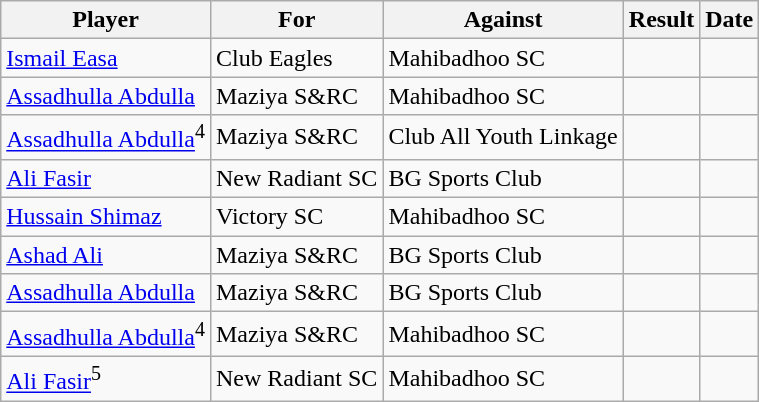<table class="wikitable sortable">
<tr>
<th>Player</th>
<th>For</th>
<th>Against</th>
<th align=center>Result</th>
<th>Date</th>
</tr>
<tr>
<td> <a href='#'>Ismail Easa</a></td>
<td>Club Eagles</td>
<td>Mahibadhoo SC</td>
<td align="center"></td>
<td></td>
</tr>
<tr>
<td> <a href='#'>Assadhulla Abdulla</a></td>
<td>Maziya S&RC</td>
<td>Mahibadhoo SC</td>
<td align="center"></td>
<td></td>
</tr>
<tr>
<td> <a href='#'>Assadhulla Abdulla</a><sup>4</sup></td>
<td>Maziya S&RC</td>
<td>Club All Youth Linkage</td>
<td align="center"></td>
<td></td>
</tr>
<tr>
<td> <a href='#'>Ali Fasir</a></td>
<td>New Radiant SC</td>
<td>BG Sports Club</td>
<td align="center"></td>
<td></td>
</tr>
<tr>
<td> <a href='#'>Hussain Shimaz</a></td>
<td>Victory SC</td>
<td>Mahibadhoo SC</td>
<td align="center"></td>
<td></td>
</tr>
<tr>
<td> <a href='#'>Ashad Ali</a></td>
<td>Maziya S&RC</td>
<td>BG Sports Club</td>
<td align="center"></td>
<td></td>
</tr>
<tr>
<td> <a href='#'>Assadhulla Abdulla</a></td>
<td>Maziya S&RC</td>
<td>BG Sports Club</td>
<td align="center"></td>
<td></td>
</tr>
<tr>
<td> <a href='#'>Assadhulla Abdulla</a><sup>4</sup></td>
<td>Maziya S&RC</td>
<td>Mahibadhoo SC</td>
<td align="center"></td>
<td></td>
</tr>
<tr>
<td> <a href='#'>Ali Fasir</a><sup>5</sup></td>
<td>New Radiant SC</td>
<td>Mahibadhoo SC</td>
<td align="center"></td>
<td></td>
</tr>
</table>
